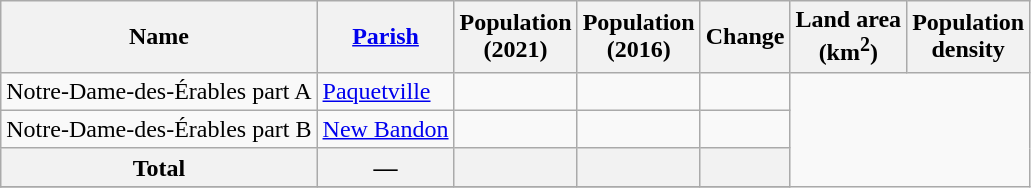<table class="wikitable sortable collapsible">
<tr>
<th scope="col">Name</th>
<th scope="col"><a href='#'>Parish</a></th>
<th scope="col">Population<br>(2021)</th>
<th scope="col">Population<br>(2016)</th>
<th scope="col">Change</th>
<th scope="col">Land area<br>(km<sup>2</sup>)</th>
<th scope="col">Population<br>density</th>
</tr>
<tr>
<td scope="row">Notre-Dame-des-Érables part A</td>
<td><a href='#'>Paquetville</a></td>
<td></td>
<td align=center></td>
<td align=center></td>
</tr>
<tr>
<td scope="row">Notre-Dame-des-Érables part B</td>
<td><a href='#'>New Bandon</a></td>
<td></td>
<td align=center></td>
<td align=center></td>
</tr>
<tr class="sortbottom" align="center" style="background: #f2f2f2;">
<td><strong>Total</strong></td>
<td align=center><strong>—</strong></td>
<td></td>
<td align=center><strong></strong></td>
<td><strong></strong></td>
</tr>
<tr>
</tr>
</table>
